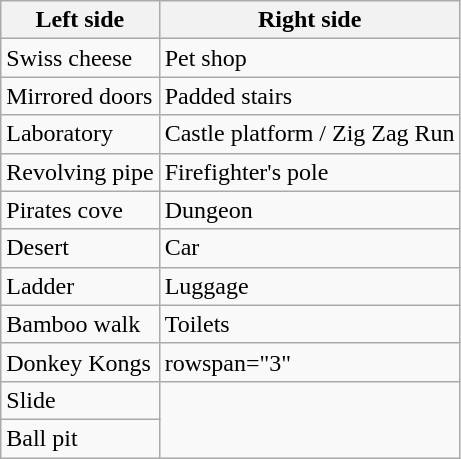<table class="wikitable">
<tr>
<th>Left side</th>
<th>Right side</th>
</tr>
<tr>
<td>Swiss cheese</td>
<td>Pet shop</td>
</tr>
<tr>
<td>Mirrored doors</td>
<td>Padded stairs</td>
</tr>
<tr>
<td>Laboratory</td>
<td>Castle platform / Zig Zag Run</td>
</tr>
<tr>
<td>Revolving pipe</td>
<td>Firefighter's pole</td>
</tr>
<tr>
<td>Pirates cove</td>
<td>Dungeon</td>
</tr>
<tr>
<td>Desert</td>
<td>Car</td>
</tr>
<tr>
<td>Ladder</td>
<td>Luggage</td>
</tr>
<tr>
<td>Bamboo walk</td>
<td>Toilets</td>
</tr>
<tr>
<td>Donkey Kongs</td>
<td>rowspan="3" </td>
</tr>
<tr>
<td>Slide</td>
</tr>
<tr>
<td>Ball pit</td>
</tr>
</table>
